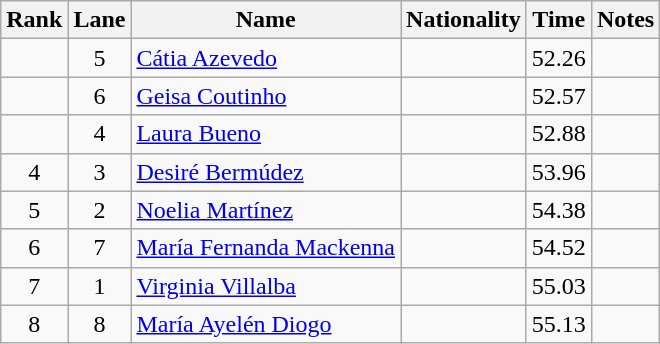<table class="wikitable sortable" style="text-align:center">
<tr>
<th>Rank</th>
<th>Lane</th>
<th>Name</th>
<th>Nationality</th>
<th>Time</th>
<th>Notes</th>
</tr>
<tr>
<td></td>
<td>5</td>
<td align=left><a href='#'>Cátia Azevedo</a></td>
<td align=left></td>
<td>52.26</td>
<td></td>
</tr>
<tr>
<td></td>
<td>6</td>
<td align=left><a href='#'>Geisa Coutinho</a></td>
<td align=left></td>
<td>52.57</td>
<td></td>
</tr>
<tr>
<td></td>
<td>4</td>
<td align=left><a href='#'>Laura Bueno</a></td>
<td align=left></td>
<td>52.88</td>
<td></td>
</tr>
<tr>
<td>4</td>
<td>3</td>
<td align=left><a href='#'>Desiré Bermúdez</a></td>
<td align=left></td>
<td>53.96</td>
<td></td>
</tr>
<tr>
<td>5</td>
<td>2</td>
<td align=left><a href='#'>Noelia Martínez</a></td>
<td align=left></td>
<td>54.38</td>
<td></td>
</tr>
<tr>
<td>6</td>
<td>7</td>
<td align=left><a href='#'>María Fernanda Mackenna</a></td>
<td align=left></td>
<td>54.52</td>
<td></td>
</tr>
<tr>
<td>7</td>
<td>1</td>
<td align=left><a href='#'>Virginia Villalba</a></td>
<td align=left></td>
<td>55.03</td>
<td></td>
</tr>
<tr>
<td>8</td>
<td>8</td>
<td align=left><a href='#'>María Ayelén Diogo</a></td>
<td align=left></td>
<td>55.13</td>
<td></td>
</tr>
</table>
